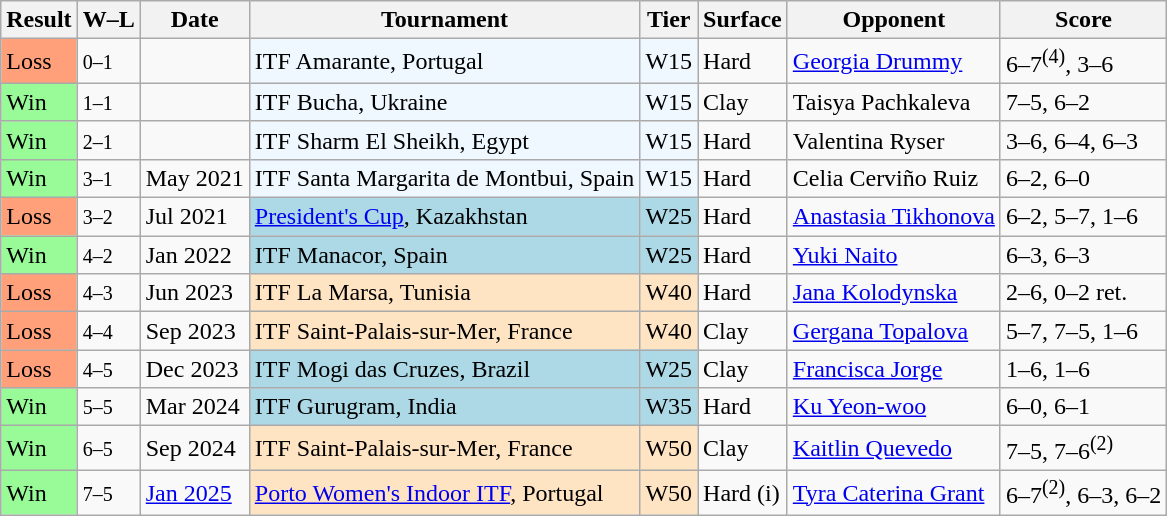<table class="sortable wikitable">
<tr>
<th>Result</th>
<th class="unsortable">W–L</th>
<th>Date</th>
<th>Tournament</th>
<th>Tier</th>
<th>Surface</th>
<th>Opponent</th>
<th class="unsortable">Score</th>
</tr>
<tr>
<td style="background:#ffa07a;">Loss</td>
<td><small>0–1</small></td>
<td></td>
<td style="background:#f0f8ff;">ITF Amarante, Portugal</td>
<td style="background:#f0f8ff;">W15</td>
<td>Hard</td>
<td> <a href='#'>Georgia Drummy</a></td>
<td>6–7<sup>(4)</sup>, 3–6</td>
</tr>
<tr>
<td style="background:#98fb98;">Win</td>
<td><small>1–1</small></td>
<td></td>
<td style="background:#f0f8ff;">ITF Bucha, Ukraine</td>
<td style="background:#f0f8ff;">W15</td>
<td>Clay</td>
<td> Taisya Pachkaleva</td>
<td>7–5, 6–2</td>
</tr>
<tr>
<td style="background:#98fb98;">Win</td>
<td><small>2–1</small></td>
<td></td>
<td style="background:#f0f8ff;">ITF Sharm El Sheikh, Egypt</td>
<td style="background:#f0f8ff;">W15</td>
<td>Hard</td>
<td> Valentina Ryser</td>
<td>3–6, 6–4, 6–3</td>
</tr>
<tr>
<td style="background:#98fb98;">Win</td>
<td><small>3–1</small></td>
<td>May 2021</td>
<td style="background:#f0f8ff;">ITF Santa Margarita de Montbui, Spain</td>
<td style="background:#f0f8ff;">W15</td>
<td>Hard</td>
<td> Celia Cerviño Ruiz</td>
<td>6–2, 6–0</td>
</tr>
<tr>
<td style="background:#ffa07a;">Loss</td>
<td><small>3–2</small></td>
<td>Jul 2021</td>
<td style="background:lightblue;"><a href='#'>President's Cup</a>, Kazakhstan</td>
<td style="background:lightblue;">W25</td>
<td>Hard</td>
<td> <a href='#'>Anastasia Tikhonova</a></td>
<td>6–2, 5–7, 1–6</td>
</tr>
<tr>
<td style="background:#98fb98;">Win</td>
<td><small>4–2</small></td>
<td>Jan 2022</td>
<td style="background:lightblue;">ITF Manacor, Spain</td>
<td style="background:lightblue;">W25</td>
<td>Hard</td>
<td> <a href='#'>Yuki Naito</a></td>
<td>6–3, 6–3</td>
</tr>
<tr>
<td style="background:#ffa07a;">Loss</td>
<td><small>4–3</small></td>
<td>Jun 2023</td>
<td style="background:#ffe4c4;">ITF La Marsa, Tunisia</td>
<td style="background:#ffe4c4;">W40</td>
<td>Hard</td>
<td> <a href='#'>Jana Kolodynska</a></td>
<td>2–6, 0–2 ret.</td>
</tr>
<tr>
<td style="background:#ffa07a;">Loss</td>
<td><small>4–4</small></td>
<td>Sep 2023</td>
<td style="background:#ffe4c4;">ITF Saint-Palais-sur-Mer, France</td>
<td style="background:#ffe4c4;">W40</td>
<td>Clay</td>
<td> <a href='#'>Gergana Topalova</a></td>
<td>5–7, 7–5, 1–6</td>
</tr>
<tr>
<td style="background:#ffa07a;">Loss</td>
<td><small>4–5</small></td>
<td>Dec 2023</td>
<td style="background:lightblue;">ITF Mogi das Cruzes, Brazil</td>
<td style="background:lightblue;">W25</td>
<td>Clay</td>
<td> <a href='#'>Francisca Jorge</a></td>
<td>1–6, 1–6</td>
</tr>
<tr>
<td style="background:#98fb98;">Win</td>
<td><small>5–5</small></td>
<td>Mar 2024</td>
<td style="background:lightblue;">ITF Gurugram, India</td>
<td style="background:lightblue;">W35</td>
<td>Hard</td>
<td> <a href='#'>Ku Yeon-woo</a></td>
<td>6–0, 6–1</td>
</tr>
<tr>
<td style="background:#98fb98;">Win</td>
<td><small>6–5</small></td>
<td>Sep 2024</td>
<td style="background:#ffe4c4;">ITF Saint-Palais-sur-Mer, France</td>
<td style="background:#ffe4c4;">W50</td>
<td>Clay</td>
<td> <a href='#'>Kaitlin Quevedo</a></td>
<td>7–5, 7–6<sup>(2)</sup></td>
</tr>
<tr>
<td style="background:#98fb98;">Win</td>
<td><small>7–5</small></td>
<td><a href='#'>Jan 2025</a></td>
<td style="background:#ffe4c4;"><a href='#'>Porto Women's Indoor ITF</a>, Portugal</td>
<td style="background:#ffe4c4;">W50</td>
<td>Hard (i)</td>
<td> <a href='#'>Tyra Caterina Grant</a></td>
<td>6–7<sup>(2)</sup>, 6–3, 6–2</td>
</tr>
</table>
